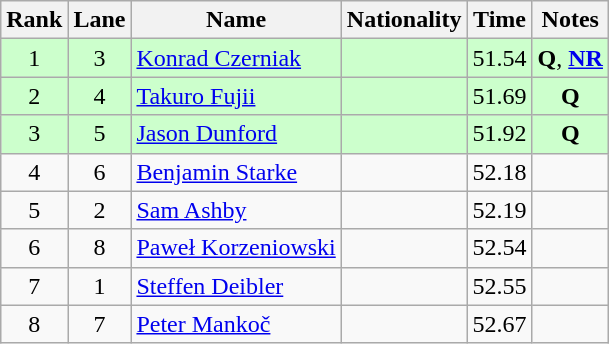<table class="wikitable sortable" style="text-align:center">
<tr>
<th>Rank</th>
<th>Lane</th>
<th>Name</th>
<th>Nationality</th>
<th>Time</th>
<th>Notes</th>
</tr>
<tr bgcolor=ccffcc>
<td>1</td>
<td>3</td>
<td align=left><a href='#'>Konrad Czerniak</a></td>
<td align=left></td>
<td>51.54</td>
<td><strong>Q</strong>, <strong><a href='#'>NR</a></strong></td>
</tr>
<tr bgcolor=ccffcc>
<td>2</td>
<td>4</td>
<td align=left><a href='#'>Takuro Fujii</a></td>
<td align=left></td>
<td>51.69</td>
<td><strong>Q</strong></td>
</tr>
<tr bgcolor=ccffcc>
<td>3</td>
<td>5</td>
<td align=left><a href='#'>Jason Dunford</a></td>
<td align=left></td>
<td>51.92</td>
<td><strong>Q</strong></td>
</tr>
<tr>
<td>4</td>
<td>6</td>
<td align=left><a href='#'>Benjamin Starke</a></td>
<td align=left></td>
<td>52.18</td>
<td></td>
</tr>
<tr>
<td>5</td>
<td>2</td>
<td align=left><a href='#'>Sam Ashby</a></td>
<td align=left></td>
<td>52.19</td>
<td></td>
</tr>
<tr>
<td>6</td>
<td>8</td>
<td align=left><a href='#'>Paweł Korzeniowski</a></td>
<td align=left></td>
<td>52.54</td>
<td></td>
</tr>
<tr>
<td>7</td>
<td>1</td>
<td align=left><a href='#'>Steffen Deibler</a></td>
<td align=left></td>
<td>52.55</td>
<td></td>
</tr>
<tr>
<td>8</td>
<td>7</td>
<td align=left><a href='#'>Peter Mankoč</a></td>
<td align=left></td>
<td>52.67</td>
<td></td>
</tr>
</table>
